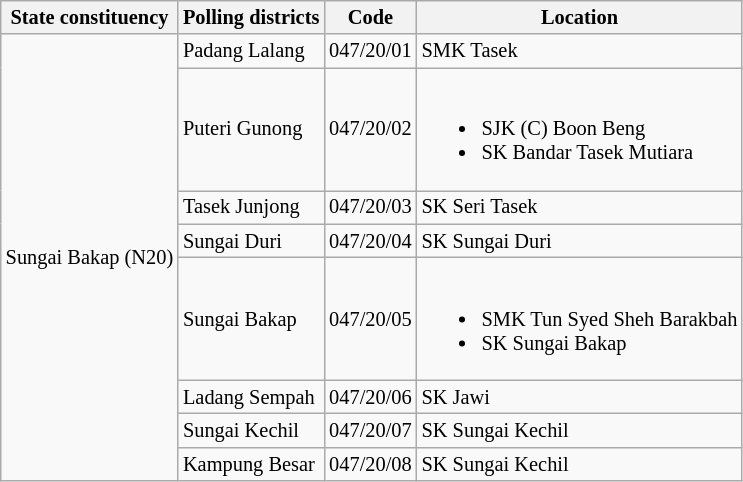<table class="wikitable sortable mw-collapsible" style="white-space:nowrap;font-size:85%">
<tr>
<th>State constituency</th>
<th>Polling districts</th>
<th>Code</th>
<th>Location</th>
</tr>
<tr>
<td rowspan="8">Sungai Bakap (N20)</td>
<td>Padang Lalang</td>
<td>047/20/01</td>
<td>SMK Tasek</td>
</tr>
<tr>
<td>Puteri Gunong</td>
<td>047/20/02</td>
<td><br><ul><li>SJK (C) Boon Beng</li><li>SK Bandar Tasek Mutiara</li></ul></td>
</tr>
<tr>
<td>Tasek Junjong</td>
<td>047/20/03</td>
<td>SK Seri Tasek</td>
</tr>
<tr>
<td>Sungai Duri</td>
<td>047/20/04</td>
<td>SK Sungai Duri</td>
</tr>
<tr>
<td>Sungai Bakap</td>
<td>047/20/05</td>
<td><br><ul><li>SMK Tun Syed Sheh Barakbah</li><li>SK Sungai Bakap</li></ul></td>
</tr>
<tr>
<td>Ladang Sempah</td>
<td>047/20/06</td>
<td>SK Jawi</td>
</tr>
<tr>
<td>Sungai Kechil</td>
<td>047/20/07</td>
<td>SK Sungai Kechil</td>
</tr>
<tr>
<td>Kampung Besar</td>
<td>047/20/08</td>
<td>SK Sungai Kechil</td>
</tr>
</table>
